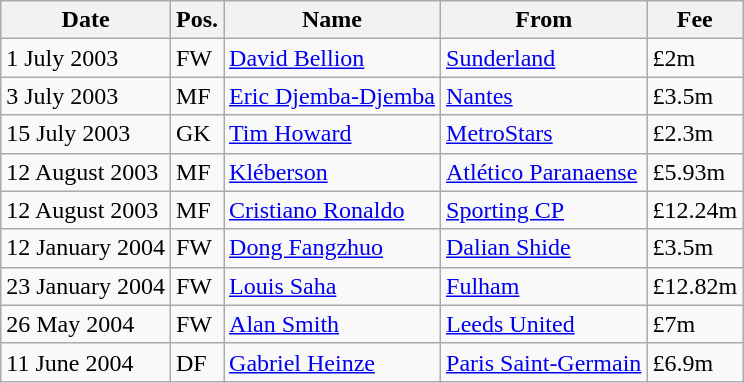<table class="wikitable">
<tr>
<th>Date</th>
<th>Pos.</th>
<th>Name</th>
<th>From</th>
<th>Fee</th>
</tr>
<tr>
<td>1 July 2003</td>
<td>FW</td>
<td> <a href='#'>David Bellion</a></td>
<td> <a href='#'>Sunderland</a></td>
<td>£2m</td>
</tr>
<tr>
<td>3 July 2003</td>
<td>MF</td>
<td> <a href='#'>Eric Djemba-Djemba</a></td>
<td> <a href='#'>Nantes</a></td>
<td>£3.5m</td>
</tr>
<tr>
<td>15 July 2003</td>
<td>GK</td>
<td> <a href='#'>Tim Howard</a></td>
<td> <a href='#'>MetroStars</a></td>
<td>£2.3m</td>
</tr>
<tr>
<td>12 August 2003</td>
<td>MF</td>
<td> <a href='#'>Kléberson</a></td>
<td> <a href='#'>Atlético Paranaense</a></td>
<td>£5.93m</td>
</tr>
<tr>
<td>12 August 2003</td>
<td>MF</td>
<td> <a href='#'>Cristiano Ronaldo</a></td>
<td> <a href='#'>Sporting CP</a></td>
<td>£12.24m</td>
</tr>
<tr>
<td>12 January 2004</td>
<td>FW</td>
<td> <a href='#'>Dong Fangzhuo</a></td>
<td> <a href='#'>Dalian Shide</a></td>
<td>£3.5m</td>
</tr>
<tr>
<td>23 January 2004</td>
<td>FW</td>
<td> <a href='#'>Louis Saha</a></td>
<td> <a href='#'>Fulham</a></td>
<td>£12.82m</td>
</tr>
<tr>
<td>26 May 2004</td>
<td>FW</td>
<td> <a href='#'>Alan Smith</a></td>
<td> <a href='#'>Leeds United</a></td>
<td>£7m</td>
</tr>
<tr>
<td>11 June 2004</td>
<td>DF</td>
<td> <a href='#'>Gabriel Heinze</a></td>
<td> <a href='#'>Paris Saint-Germain</a></td>
<td>£6.9m</td>
</tr>
</table>
